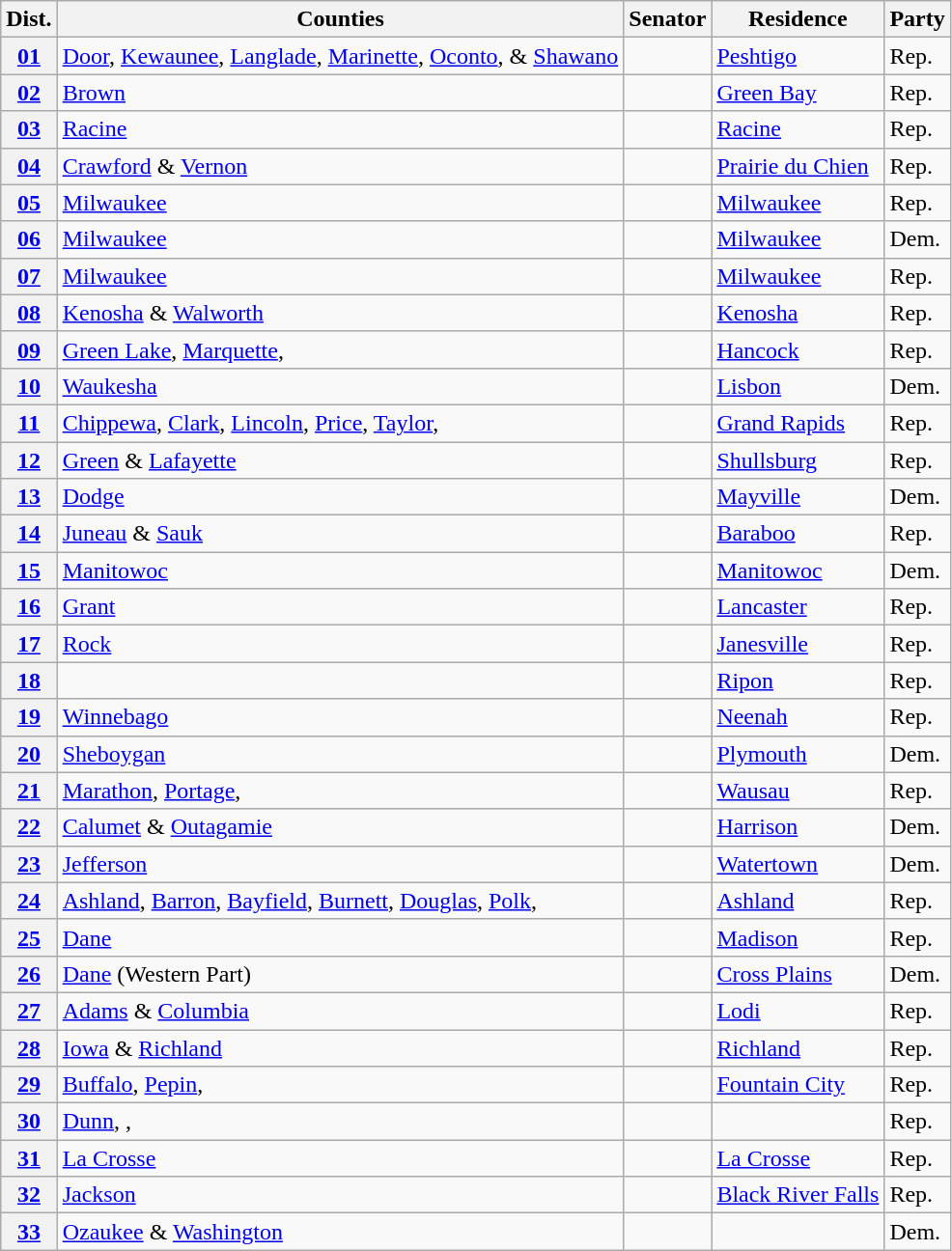<table class="wikitable sortable">
<tr>
<th>Dist.</th>
<th>Counties</th>
<th>Senator</th>
<th>Residence</th>
<th>Party</th>
</tr>
<tr>
<th><a href='#'>01</a></th>
<td><a href='#'>Door</a>, <a href='#'>Kewaunee</a>, <a href='#'>Langlade</a>, <a href='#'>Marinette</a>, <a href='#'>Oconto</a>, & <a href='#'>Shawano</a></td>
<td></td>
<td><a href='#'>Peshtigo</a></td>
<td>Rep.</td>
</tr>
<tr>
<th><a href='#'>02</a></th>
<td><a href='#'>Brown</a></td>
<td></td>
<td><a href='#'>Green Bay</a></td>
<td>Rep.</td>
</tr>
<tr>
<th><a href='#'>03</a></th>
<td><a href='#'>Racine</a></td>
<td></td>
<td><a href='#'>Racine</a></td>
<td>Rep.</td>
</tr>
<tr>
<th><a href='#'>04</a></th>
<td><a href='#'>Crawford</a> & <a href='#'>Vernon</a></td>
<td></td>
<td><a href='#'>Prairie du Chien</a></td>
<td>Rep.</td>
</tr>
<tr>
<th><a href='#'>05</a></th>
<td><a href='#'>Milwaukee</a> </td>
<td></td>
<td><a href='#'>Milwaukee</a></td>
<td>Rep.</td>
</tr>
<tr>
<th><a href='#'>06</a></th>
<td><a href='#'>Milwaukee</a> </td>
<td></td>
<td><a href='#'>Milwaukee</a></td>
<td>Dem.</td>
</tr>
<tr>
<th><a href='#'>07</a></th>
<td><a href='#'>Milwaukee</a> </td>
<td></td>
<td><a href='#'>Milwaukee</a></td>
<td>Rep.</td>
</tr>
<tr>
<th><a href='#'>08</a></th>
<td><a href='#'>Kenosha</a> & <a href='#'>Walworth</a></td>
<td></td>
<td><a href='#'>Kenosha</a></td>
<td>Rep.</td>
</tr>
<tr>
<th><a href='#'>09</a></th>
<td><a href='#'>Green Lake</a>, <a href='#'>Marquette</a>, </td>
<td></td>
<td><a href='#'>Hancock</a></td>
<td>Rep.</td>
</tr>
<tr>
<th><a href='#'>10</a></th>
<td><a href='#'>Waukesha</a></td>
<td></td>
<td><a href='#'>Lisbon</a></td>
<td>Dem.</td>
</tr>
<tr>
<th><a href='#'>11</a></th>
<td><a href='#'>Chippewa</a>, <a href='#'>Clark</a>, <a href='#'>Lincoln</a>, <a href='#'>Price</a>, <a href='#'>Taylor</a>, </td>
<td></td>
<td><a href='#'>Grand Rapids</a></td>
<td>Rep.</td>
</tr>
<tr>
<th><a href='#'>12</a></th>
<td><a href='#'>Green</a> & <a href='#'>Lafayette</a></td>
<td></td>
<td><a href='#'>Shullsburg</a></td>
<td>Rep.</td>
</tr>
<tr>
<th><a href='#'>13</a></th>
<td><a href='#'>Dodge</a></td>
<td></td>
<td><a href='#'>Mayville</a></td>
<td>Dem.</td>
</tr>
<tr>
<th><a href='#'>14</a></th>
<td><a href='#'>Juneau</a> & <a href='#'>Sauk</a></td>
<td></td>
<td><a href='#'>Baraboo</a></td>
<td>Rep.</td>
</tr>
<tr>
<th><a href='#'>15</a></th>
<td><a href='#'>Manitowoc</a></td>
<td></td>
<td><a href='#'>Manitowoc</a></td>
<td>Dem.</td>
</tr>
<tr>
<th><a href='#'>16</a></th>
<td><a href='#'>Grant</a></td>
<td></td>
<td><a href='#'>Lancaster</a></td>
<td>Rep.</td>
</tr>
<tr>
<th><a href='#'>17</a></th>
<td><a href='#'>Rock</a></td>
<td></td>
<td><a href='#'>Janesville</a></td>
<td>Rep.</td>
</tr>
<tr>
<th><a href='#'>18</a></th>
<td> </td>
<td></td>
<td><a href='#'>Ripon</a></td>
<td>Rep.</td>
</tr>
<tr>
<th><a href='#'>19</a></th>
<td><a href='#'>Winnebago</a></td>
<td></td>
<td><a href='#'>Neenah</a></td>
<td>Rep.</td>
</tr>
<tr>
<th><a href='#'>20</a></th>
<td><a href='#'>Sheboygan</a> </td>
<td></td>
<td><a href='#'>Plymouth</a></td>
<td>Dem.</td>
</tr>
<tr>
<th><a href='#'>21</a></th>
<td><a href='#'>Marathon</a>, <a href='#'>Portage</a>, </td>
<td></td>
<td><a href='#'>Wausau</a></td>
<td>Rep.</td>
</tr>
<tr>
<th><a href='#'>22</a></th>
<td><a href='#'>Calumet</a> & <a href='#'>Outagamie</a></td>
<td></td>
<td><a href='#'>Harrison</a></td>
<td>Dem.</td>
</tr>
<tr>
<th><a href='#'>23</a></th>
<td><a href='#'>Jefferson</a></td>
<td></td>
<td><a href='#'>Watertown</a></td>
<td>Dem.</td>
</tr>
<tr>
<th><a href='#'>24</a></th>
<td><a href='#'>Ashland</a>, <a href='#'>Barron</a>, <a href='#'>Bayfield</a>, <a href='#'>Burnett</a>, <a href='#'>Douglas</a>, <a href='#'>Polk</a>, </td>
<td></td>
<td><a href='#'>Ashland</a></td>
<td>Rep.</td>
</tr>
<tr>
<th><a href='#'>25</a></th>
<td><a href='#'>Dane</a> </td>
<td></td>
<td><a href='#'>Madison</a></td>
<td>Rep.</td>
</tr>
<tr>
<th><a href='#'>26</a></th>
<td><a href='#'>Dane</a> (Western Part)</td>
<td></td>
<td><a href='#'>Cross Plains</a></td>
<td>Dem.</td>
</tr>
<tr>
<th><a href='#'>27</a></th>
<td><a href='#'>Adams</a> & <a href='#'>Columbia</a></td>
<td></td>
<td><a href='#'>Lodi</a></td>
<td>Rep.</td>
</tr>
<tr>
<th><a href='#'>28</a></th>
<td><a href='#'>Iowa</a> & <a href='#'>Richland</a></td>
<td></td>
<td><a href='#'>Richland</a></td>
<td>Rep.</td>
</tr>
<tr>
<th><a href='#'>29</a></th>
<td><a href='#'>Buffalo</a>, <a href='#'>Pepin</a>, </td>
<td></td>
<td><a href='#'>Fountain City</a></td>
<td>Rep.</td>
</tr>
<tr>
<th><a href='#'>30</a></th>
<td><a href='#'>Dunn</a>, , </td>
<td></td>
<td></td>
<td>Rep.</td>
</tr>
<tr>
<th><a href='#'>31</a></th>
<td><a href='#'>La Crosse</a></td>
<td></td>
<td><a href='#'>La Crosse</a></td>
<td>Rep.</td>
</tr>
<tr>
<th><a href='#'>32</a></th>
<td><a href='#'>Jackson</a> </td>
<td></td>
<td><a href='#'>Black River Falls</a></td>
<td>Rep.</td>
</tr>
<tr>
<th><a href='#'>33</a></th>
<td><a href='#'>Ozaukee</a> & <a href='#'>Washington</a></td>
<td></td>
<td></td>
<td>Dem.</td>
</tr>
</table>
